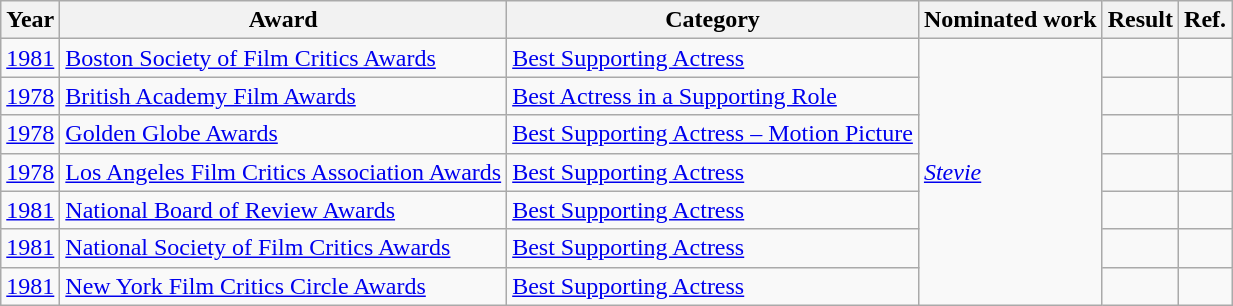<table class="wikitable">
<tr>
<th>Year</th>
<th>Award</th>
<th>Category</th>
<th>Nominated work</th>
<th>Result</th>
<th>Ref.</th>
</tr>
<tr>
<td><a href='#'>1981</a></td>
<td><a href='#'>Boston Society of Film Critics Awards</a></td>
<td><a href='#'>Best Supporting Actress</a></td>
<td rowspan="7"><em><a href='#'>Stevie</a></em></td>
<td></td>
<td align="center"></td>
</tr>
<tr>
<td><a href='#'>1978</a></td>
<td><a href='#'>British Academy Film Awards</a></td>
<td><a href='#'>Best Actress in a Supporting Role</a></td>
<td></td>
<td align="center"></td>
</tr>
<tr>
<td><a href='#'>1978</a></td>
<td><a href='#'>Golden Globe Awards</a></td>
<td><a href='#'>Best Supporting Actress – Motion Picture</a></td>
<td></td>
<td align="center"></td>
</tr>
<tr>
<td><a href='#'>1978</a></td>
<td><a href='#'>Los Angeles Film Critics Association Awards</a></td>
<td><a href='#'>Best Supporting Actress</a></td>
<td></td>
<td align="center"></td>
</tr>
<tr>
<td><a href='#'>1981</a></td>
<td><a href='#'>National Board of Review Awards</a></td>
<td><a href='#'>Best Supporting Actress</a></td>
<td></td>
<td align="center"></td>
</tr>
<tr>
<td><a href='#'>1981</a></td>
<td><a href='#'>National Society of Film Critics Awards</a></td>
<td><a href='#'>Best Supporting Actress</a></td>
<td></td>
<td align="center"></td>
</tr>
<tr>
<td><a href='#'>1981</a></td>
<td><a href='#'>New York Film Critics Circle Awards</a></td>
<td><a href='#'>Best Supporting Actress</a></td>
<td></td>
<td align="center"></td>
</tr>
</table>
